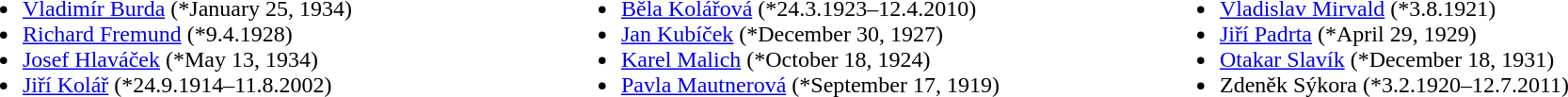<table cellspacing=0 cellpadding=0 width=100%>
<tr valign=top>
<td width=33%><br><ul><li><a href='#'>Vladimír Burda</a> (*January 25, 1934)</li><li><a href='#'>Richard Fremund</a> (*9.4.1928)</li><li><a href='#'>Josef Hlaváček</a> (*May 13, 1934)</li><li><a href='#'>Jiří Kolář</a> (*24.9.1914–11.8.2002)</li></ul></td>
<td>  </td>
<td width=33%><br><ul><li><a href='#'>Běla Kolářová</a> (*24.3.1923–12.4.2010)</li><li><a href='#'>Jan Kubíček</a> (*December 30, 1927)</li><li><a href='#'>Karel Malich</a> (*October 18, 1924)</li><li><a href='#'>Pavla Mautnerová</a> (*September 17, 1919)</li></ul></td>
<td>  </td>
<td width=33%><br><ul><li><a href='#'>Vladislav Mirvald</a> (*3.8.1921)</li><li><a href='#'>Jiří Padrta</a> (*April 29, 1929)</li><li><a href='#'>Otakar Slavík</a> (*December 18, 1931)</li><li>Zdeněk Sýkora (*3.2.1920–12.7.2011)</li></ul></td>
</tr>
</table>
